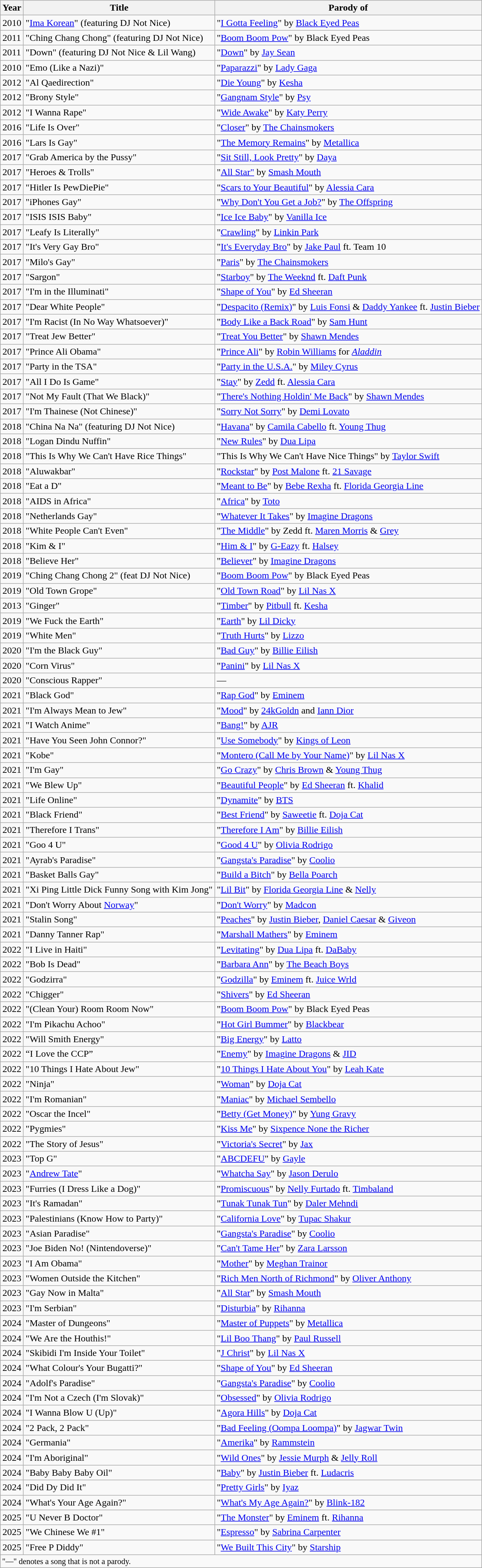<table class="wikitable sortable">
<tr>
<th>Year</th>
<th>Title</th>
<th>Parody of</th>
</tr>
<tr>
<td>2010</td>
<td>"<a href='#'>Ima Korean</a>" (featuring DJ Not Nice)</td>
<td>"<a href='#'>I Gotta Feeling</a>" by <a href='#'>Black Eyed Peas</a></td>
</tr>
<tr>
<td>2011</td>
<td>"Ching Chang Chong" (featuring DJ Not Nice)</td>
<td>"<a href='#'>Boom Boom Pow</a>" by Black Eyed Peas</td>
</tr>
<tr>
<td>2011</td>
<td>"Down" (featuring DJ Not Nice & Lil Wang)</td>
<td>"<a href='#'>Down</a>" by <a href='#'>Jay Sean</a></td>
</tr>
<tr>
<td>2010</td>
<td>"Emo (Like a Nazi)"</td>
<td>"<a href='#'>Paparazzi</a>" by <a href='#'>Lady Gaga</a></td>
</tr>
<tr>
<td>2012</td>
<td>"Al Qaedirection"</td>
<td>"<a href='#'>Die Young</a>" by <a href='#'>Kesha</a></td>
</tr>
<tr>
<td>2012</td>
<td>"Brony Style"</td>
<td>"<a href='#'>Gangnam Style</a>" by <a href='#'>Psy</a></td>
</tr>
<tr>
<td>2012</td>
<td>"I Wanna Rape"</td>
<td>"<a href='#'>Wide Awake</a>" by <a href='#'>Katy Perry</a></td>
</tr>
<tr>
<td>2016</td>
<td>"Life Is Over"</td>
<td>"<a href='#'>Closer</a>" by <a href='#'>The Chainsmokers</a></td>
</tr>
<tr>
<td>2016</td>
<td>"Lars Is Gay"</td>
<td>"<a href='#'>The Memory Remains</a>" by <a href='#'>Metallica</a></td>
</tr>
<tr>
<td>2017</td>
<td>"Grab America by the Pussy"</td>
<td>"<a href='#'>Sit Still, Look Pretty</a>" by <a href='#'>Daya</a></td>
</tr>
<tr>
<td>2017</td>
<td>"Heroes & Trolls"</td>
<td>"<a href='#'>All Star"</a> by <a href='#'>Smash Mouth</a></td>
</tr>
<tr>
<td>2017</td>
<td>"Hitler Is PewDiePie"</td>
<td>"<a href='#'>Scars to Your Beautiful</a>" by <a href='#'>Alessia Cara</a></td>
</tr>
<tr>
<td>2017</td>
<td>"iPhones Gay"</td>
<td>"<a href='#'>Why Don't You Get a Job?</a>" by <a href='#'>The Offspring</a></td>
</tr>
<tr>
<td>2017</td>
<td>"ISIS ISIS Baby"</td>
<td>"<a href='#'>Ice Ice Baby</a>" by <a href='#'>Vanilla Ice</a></td>
</tr>
<tr>
<td>2017</td>
<td>"Leafy Is Literally"</td>
<td>"<a href='#'>Crawling</a>" by <a href='#'>Linkin Park</a></td>
</tr>
<tr>
<td>2017</td>
<td>"It's Very Gay Bro"</td>
<td>"<a href='#'>It's Everyday Bro</a>" by <a href='#'>Jake Paul</a> ft. Team 10</td>
</tr>
<tr>
<td>2017</td>
<td>"Milo's Gay"</td>
<td>"<a href='#'>Paris</a>" by <a href='#'>The Chainsmokers</a></td>
</tr>
<tr>
<td>2017</td>
<td>"Sargon"</td>
<td>"<a href='#'>Starboy</a>" by <a href='#'>The Weeknd</a> ft. <a href='#'>Daft Punk</a></td>
</tr>
<tr>
<td>2017</td>
<td>"I'm in the Illuminati"</td>
<td>"<a href='#'>Shape of You</a>" by <a href='#'>Ed Sheeran</a></td>
</tr>
<tr>
<td>2017</td>
<td>"Dear White People"</td>
<td>"<a href='#'>Despacito (Remix)</a>" by <a href='#'>Luis Fonsi</a> & <a href='#'>Daddy Yankee</a> ft. <a href='#'>Justin Bieber</a></td>
</tr>
<tr>
<td>2017</td>
<td>"I'm Racist (In No Way Whatsoever)"</td>
<td>"<a href='#'>Body Like a Back Road</a>" by <a href='#'>Sam Hunt</a></td>
</tr>
<tr>
<td>2017</td>
<td>"Treat Jew Better"</td>
<td>"<a href='#'>Treat You Better</a>" by <a href='#'>Shawn Mendes</a></td>
</tr>
<tr>
<td>2017</td>
<td>"Prince Ali Obama"</td>
<td>"<a href='#'>Prince Ali</a>" by <a href='#'>Robin Williams</a> for <em><a href='#'>Aladdin</a></em></td>
</tr>
<tr>
<td>2017</td>
<td>"Party in the TSA"</td>
<td>"<a href='#'>Party in the U.S.A.</a>" by <a href='#'>Miley Cyrus</a></td>
</tr>
<tr>
<td>2017</td>
<td>"All I Do Is Game"</td>
<td>"<a href='#'>Stay</a>" by <a href='#'>Zedd</a> ft. <a href='#'>Alessia Cara</a></td>
</tr>
<tr>
<td>2017</td>
<td>"Not My Fault (That We Black)"</td>
<td>"<a href='#'>There's Nothing Holdin' Me Back</a>" by <a href='#'>Shawn Mendes</a></td>
</tr>
<tr>
<td>2017</td>
<td>"I'm Thainese (Not Chinese)"</td>
<td>"<a href='#'>Sorry Not Sorry</a>" by <a href='#'>Demi Lovato</a></td>
</tr>
<tr>
<td>2018</td>
<td>"China Na Na" (featuring DJ Not Nice)</td>
<td>"<a href='#'>Havana</a>" by <a href='#'>Camila Cabello</a> ft. <a href='#'>Young Thug</a></td>
</tr>
<tr>
<td>2018</td>
<td>"Logan Dindu Nuffin"</td>
<td>"<a href='#'>New Rules</a>" by <a href='#'>Dua Lipa</a></td>
</tr>
<tr>
<td>2018</td>
<td>"This Is Why We Can't Have Rice Things"</td>
<td>"This Is Why We Can't Have Nice Things" by <a href='#'>Taylor Swift</a></td>
</tr>
<tr>
<td>2018</td>
<td>"Aluwakbar"</td>
<td>"<a href='#'>Rockstar</a>" by <a href='#'>Post Malone</a> ft. <a href='#'>21 Savage</a></td>
</tr>
<tr>
<td>2018</td>
<td>"Eat a D"</td>
<td>"<a href='#'>Meant to Be</a>" by <a href='#'>Bebe Rexha</a> ft. <a href='#'>Florida Georgia Line</a></td>
</tr>
<tr>
<td>2018</td>
<td>"AIDS in Africa"</td>
<td>"<a href='#'>Africa</a>" by <a href='#'>Toto</a></td>
</tr>
<tr>
<td>2018</td>
<td>"Netherlands Gay"</td>
<td>"<a href='#'>Whatever It Takes</a>" by <a href='#'>Imagine Dragons</a></td>
</tr>
<tr>
<td>2018</td>
<td>"White People Can't Even"</td>
<td>"<a href='#'>The Middle</a>" by Zedd ft. <a href='#'>Maren Morris</a> & <a href='#'>Grey</a></td>
</tr>
<tr>
<td>2018</td>
<td>"Kim & I"</td>
<td>"<a href='#'>Him & I</a>" by <a href='#'>G-Eazy</a> ft. <a href='#'>Halsey</a></td>
</tr>
<tr>
<td>2018</td>
<td>"Believe Her"</td>
<td>"<a href='#'>Believer</a>" by <a href='#'>Imagine Dragons</a></td>
</tr>
<tr>
<td>2019</td>
<td>"Ching Chang Chong 2" (feat DJ Not Nice)</td>
<td>"<a href='#'>Boom Boom Pow</a>" by Black Eyed Peas</td>
</tr>
<tr>
<td>2019</td>
<td>"Old Town Grope"</td>
<td>"<a href='#'>Old Town Road</a>" by <a href='#'>Lil Nas X</a></td>
</tr>
<tr>
<td>2013</td>
<td>"Ginger"</td>
<td>"<a href='#'>Timber</a>" by <a href='#'>Pitbull</a> ft. <a href='#'>Kesha</a></td>
</tr>
<tr>
<td>2019</td>
<td>"We Fuck the Earth"</td>
<td>"<a href='#'>Earth</a>" by <a href='#'>Lil Dicky</a></td>
</tr>
<tr>
<td>2019</td>
<td>"White Men"</td>
<td>"<a href='#'>Truth Hurts</a>" by <a href='#'>Lizzo</a></td>
</tr>
<tr>
<td>2020</td>
<td>"I'm the Black Guy"</td>
<td>"<a href='#'>Bad Guy</a>" by <a href='#'>Billie Eilish</a></td>
</tr>
<tr>
<td>2020</td>
<td>"Corn Virus"</td>
<td>"<a href='#'>Panini</a>" by <a href='#'>Lil Nas X</a></td>
</tr>
<tr>
<td>2020</td>
<td>"Conscious Rapper"</td>
<td>—</td>
</tr>
<tr>
<td>2021</td>
<td>"Black God"</td>
<td>"<a href='#'>Rap God</a>" by <a href='#'>Eminem</a></td>
</tr>
<tr>
<td>2021</td>
<td>"I'm Always Mean to Jew"</td>
<td>"<a href='#'>Mood</a>" by <a href='#'>24kGoldn</a> and <a href='#'>Iann Dior</a></td>
</tr>
<tr>
<td>2021</td>
<td>"I Watch Anime"</td>
<td>"<a href='#'>Bang!</a>" by <a href='#'>AJR</a></td>
</tr>
<tr>
<td>2021</td>
<td>"Have You Seen John Connor?"</td>
<td>"<a href='#'>Use Somebody</a>" by <a href='#'>Kings of Leon</a></td>
</tr>
<tr>
<td>2021</td>
<td>"Kobe"</td>
<td>"<a href='#'>Montero (Call Me by Your Name)</a>" by <a href='#'>Lil Nas X</a></td>
</tr>
<tr>
<td>2021</td>
<td>"I'm Gay"</td>
<td>"<a href='#'>Go Crazy</a>" by <a href='#'>Chris Brown</a> & <a href='#'>Young Thug</a></td>
</tr>
<tr>
<td>2021</td>
<td>"We Blew Up"</td>
<td>"<a href='#'>Beautiful People</a>" by <a href='#'>Ed Sheeran</a> ft. <a href='#'>Khalid</a></td>
</tr>
<tr>
<td>2021</td>
<td>"Life Online"</td>
<td>"<a href='#'>Dynamite</a>" by <a href='#'>BTS</a></td>
</tr>
<tr>
<td>2021</td>
<td>"Black Friend"</td>
<td>"<a href='#'>Best Friend</a>" by <a href='#'>Saweetie</a> ft. <a href='#'>Doja Cat</a></td>
</tr>
<tr>
<td>2021</td>
<td>"Therefore I Trans"</td>
<td>"<a href='#'>Therefore I Am</a>" by <a href='#'>Billie Eilish</a></td>
</tr>
<tr>
<td>2021</td>
<td>"Goo 4 U"</td>
<td>"<a href='#'>Good 4 U</a>" by <a href='#'>Olivia Rodrigo</a></td>
</tr>
<tr>
<td>2021</td>
<td>"Ayrab's Paradise"</td>
<td>"<a href='#'>Gangsta's Paradise</a>" by <a href='#'>Coolio</a></td>
</tr>
<tr>
<td>2021</td>
<td>"Basket Balls Gay"</td>
<td>"<a href='#'>Build a Bitch</a>" by <a href='#'>Bella Poarch</a></td>
</tr>
<tr>
<td>2021</td>
<td>"Xi Ping Little Dick Funny Song with Kim Jong"</td>
<td>"<a href='#'>Lil Bit</a>" by <a href='#'>Florida Georgia Line</a> & <a href='#'>Nelly</a></td>
</tr>
<tr>
<td>2021</td>
<td>"Don't Worry About <a href='#'>Norway</a>"</td>
<td>"<a href='#'>Don't Worry</a>" by <a href='#'>Madcon</a></td>
</tr>
<tr>
<td>2021</td>
<td>"Stalin Song"</td>
<td>"<a href='#'>Peaches</a>" by <a href='#'>Justin Bieber</a>, <a href='#'>Daniel Caesar</a> & <a href='#'>Giveon</a></td>
</tr>
<tr>
<td>2021</td>
<td>"Danny Tanner Rap"</td>
<td>"<a href='#'>Marshall Mathers</a>" by <a href='#'>Eminem</a></td>
</tr>
<tr>
<td>2022</td>
<td>"I Live in Haiti"</td>
<td>"<a href='#'>Levitating</a>" by <a href='#'>Dua Lipa</a> ft. <a href='#'>DaBaby</a></td>
</tr>
<tr>
<td>2022</td>
<td>"Bob Is Dead"</td>
<td>"<a href='#'>Barbara Ann</a>" by <a href='#'>The Beach Boys</a></td>
</tr>
<tr>
<td>2022</td>
<td>"Godzirra"</td>
<td>"<a href='#'>Godzilla</a>" by <a href='#'>Eminem</a> ft. <a href='#'>Juice Wrld</a></td>
</tr>
<tr>
<td>2022</td>
<td>"Chigger"</td>
<td>"<a href='#'>Shivers</a>" by <a href='#'>Ed Sheeran</a></td>
</tr>
<tr>
<td>2022</td>
<td>"(Clean Your) Room Room Now"</td>
<td>"<a href='#'>Boom Boom Pow</a>" by Black Eyed Peas</td>
</tr>
<tr>
<td>2022</td>
<td>"I'm Pikachu Achoo"</td>
<td>"<a href='#'>Hot Girl Bummer</a>" by <a href='#'>Blackbear</a></td>
</tr>
<tr>
<td>2022</td>
<td>"Will Smith Energy"</td>
<td>"<a href='#'>Big Energy</a>" by <a href='#'>Latto</a></td>
</tr>
<tr>
<td>2022</td>
<td>“I Love the CCP”</td>
<td>"<a href='#'>Enemy</a>" by <a href='#'>Imagine Dragons</a> & <a href='#'>JID</a></td>
</tr>
<tr>
<td>2022</td>
<td>"10 Things I Hate About Jew"</td>
<td>"<a href='#'>10 Things I Hate About You</a>" by <a href='#'>Leah Kate</a></td>
</tr>
<tr>
<td>2022</td>
<td>"Ninja"</td>
<td>"<a href='#'>Woman</a>" by <a href='#'>Doja Cat</a></td>
</tr>
<tr>
<td>2022</td>
<td>"I'm Romanian"</td>
<td>"<a href='#'>Maniac</a>" by <a href='#'>Michael Sembello</a></td>
</tr>
<tr>
<td>2022</td>
<td>"Oscar the Incel"</td>
<td>"<a href='#'>Betty (Get Money)</a>" by <a href='#'>Yung Gravy</a></td>
</tr>
<tr>
<td>2022</td>
<td>"Pygmies"</td>
<td>"<a href='#'>Kiss Me</a>" by <a href='#'>Sixpence None the Richer</a></td>
</tr>
<tr>
<td>2022</td>
<td>"The Story of Jesus"</td>
<td>"<a href='#'>Victoria's Secret</a>" by <a href='#'>Jax</a></td>
</tr>
<tr>
<td>2023</td>
<td>"Top G"</td>
<td>"<a href='#'>ABCDEFU</a>" by <a href='#'>Gayle</a></td>
</tr>
<tr>
<td>2023</td>
<td>"<a href='#'>Andrew Tate</a>"</td>
<td>"<a href='#'>Whatcha Say</a>" by <a href='#'>Jason Derulo</a></td>
</tr>
<tr>
<td>2023</td>
<td>"Furries (I Dress Like a Dog)"</td>
<td>"<a href='#'>Promiscuous</a>" by <a href='#'>Nelly Furtado</a> ft. <a href='#'>Timbaland</a></td>
</tr>
<tr>
<td>2023</td>
<td>"It's Ramadan"</td>
<td>"<a href='#'>Tunak Tunak Tun</a>" by <a href='#'>Daler Mehndi</a></td>
</tr>
<tr>
<td>2023</td>
<td>"Palestinians (Know How to Party)"</td>
<td>"<a href='#'>California Love</a>" by <a href='#'>Tupac Shakur</a></td>
</tr>
<tr>
<td>2023</td>
<td>"Asian Paradise"</td>
<td>"<a href='#'>Gangsta's Paradise</a>" by <a href='#'>Coolio</a></td>
</tr>
<tr>
<td>2023</td>
<td>"Joe Biden No! (Nintendoverse)"</td>
<td>"<a href='#'>Can't Tame Her</a>" by <a href='#'>Zara Larsson</a></td>
</tr>
<tr>
<td>2023</td>
<td>"I Am Obama"</td>
<td>"<a href='#'>Mother</a>" by <a href='#'>Meghan Trainor</a></td>
</tr>
<tr>
<td>2023</td>
<td>"Women Outside the Kitchen"</td>
<td>"<a href='#'>Rich Men North of Richmond</a>" by <a href='#'>Oliver Anthony</a></td>
</tr>
<tr>
<td>2023</td>
<td>"Gay Now in Malta"</td>
<td>"<a href='#'>All Star</a>" by <a href='#'>Smash Mouth</a></td>
</tr>
<tr>
<td>2023</td>
<td>"I'm Serbian"</td>
<td>"<a href='#'>Disturbia</a>" by <a href='#'>Rihanna</a></td>
</tr>
<tr>
<td>2024</td>
<td>"Master of Dungeons"</td>
<td>"<a href='#'>Master of Puppets</a>" by <a href='#'>Metallica</a></td>
</tr>
<tr>
<td>2024</td>
<td>"We Are the Houthis!"</td>
<td>"<a href='#'>Lil Boo Thang</a>" by <a href='#'>Paul Russell</a></td>
</tr>
<tr>
<td>2024</td>
<td>"Skibidi I'm Inside Your Toilet"</td>
<td>"<a href='#'>J Christ</a>" by <a href='#'>Lil Nas X</a></td>
</tr>
<tr>
<td>2024</td>
<td>"What Colour's Your Bugatti?"</td>
<td>"<a href='#'>Shape of You</a>" by <a href='#'>Ed Sheeran</a></td>
</tr>
<tr>
<td>2024</td>
<td>"Adolf's Paradise"</td>
<td>"<a href='#'>Gangsta's Paradise</a>" by <a href='#'>Coolio</a></td>
</tr>
<tr>
<td>2024</td>
<td>"I'm Not a Czech (I'm Slovak)"</td>
<td>"<a href='#'>Obsessed</a>" by <a href='#'>Olivia Rodrigo</a></td>
</tr>
<tr>
<td>2024</td>
<td>"I Wanna Blow U (Up)"</td>
<td>"<a href='#'>Agora Hills</a>" by <a href='#'>Doja Cat</a></td>
</tr>
<tr>
<td>2024</td>
<td>"2 Pack, 2 Pack"</td>
<td>"<a href='#'>Bad Feeling (Oompa Loompa)</a>" by <a href='#'>Jagwar Twin</a></td>
</tr>
<tr>
<td>2024</td>
<td>"Germania"</td>
<td>"<a href='#'>Amerika</a>" by <a href='#'>Rammstein</a></td>
</tr>
<tr>
<td>2024</td>
<td>"I'm Aboriginal"</td>
<td>"<a href='#'>Wild Ones</a>" by <a href='#'>Jessie Murph</a> & <a href='#'>Jelly Roll</a></td>
</tr>
<tr>
<td>2024</td>
<td>"Baby Baby Baby Oil"</td>
<td>"<a href='#'>Baby</a>" by <a href='#'>Justin Bieber</a> ft. <a href='#'>Ludacris</a></td>
</tr>
<tr>
<td>2024</td>
<td>"Did Dy Did It"</td>
<td>"<a href='#'>Pretty Girls</a>" by <a href='#'>Iyaz</a></td>
</tr>
<tr>
<td>2024</td>
<td>"What's Your Age Again?"</td>
<td>"<a href='#'>What's My Age Again?</a>" by <a href='#'>Blink-182</a></td>
</tr>
<tr>
<td>2025</td>
<td>"U Never B Doctor"</td>
<td>"<a href='#'>The Monster</a>" by <a href='#'>Eminem</a> ft. <a href='#'>Rihanna</a></td>
</tr>
<tr>
<td>2025</td>
<td>"We Chinese We #1"</td>
<td>"<a href='#'>Espresso</a>" by <a href='#'>Sabrina Carpenter</a></td>
</tr>
<tr>
<td>2025</td>
<td>"Free P Diddy"</td>
<td>"<a href='#'>We Built This City</a>" by <a href='#'>Starship</a></td>
</tr>
<tr>
<td colspan="3" style="font-size:85%">"—" denotes a song that is not a parody.</td>
</tr>
</table>
